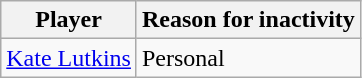<table class="wikitable plainrowheaders">
<tr>
<th scope="col"><strong>Player</strong></th>
<th scope="col"><strong>Reason for inactivity</strong></th>
</tr>
<tr>
<td><a href='#'>Kate Lutkins</a></td>
<td>Personal</td>
</tr>
</table>
